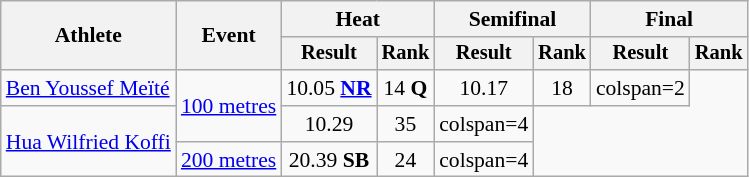<table class="wikitable" style="font-size:90%">
<tr>
<th rowspan="2">Athlete</th>
<th rowspan="2">Event</th>
<th colspan="2">Heat</th>
<th colspan="2">Semifinal</th>
<th colspan="2">Final</th>
</tr>
<tr style="font-size:95%">
<th>Result</th>
<th>Rank</th>
<th>Result</th>
<th>Rank</th>
<th>Result</th>
<th>Rank</th>
</tr>
<tr style=text-align:center>
<td style=text-align:left><a href='#'>Ben Youssef Meïté</a></td>
<td style=text-align:left rowspan=2><a href='#'>100 metres</a></td>
<td>10.05 <strong><a href='#'>NR</a></strong></td>
<td>14 <strong>Q</strong></td>
<td>10.17</td>
<td>18</td>
<td>colspan=2 </td>
</tr>
<tr style=text-align:center>
<td style=text-align:left rowspan=2><a href='#'>Hua Wilfried Koffi</a></td>
<td>10.29</td>
<td>35</td>
<td>colspan=4 </td>
</tr>
<tr style=text-align:center>
<td style=text-align:left><a href='#'>200 metres</a></td>
<td>20.39 <strong>SB</strong></td>
<td>24</td>
<td>colspan=4 </td>
</tr>
</table>
